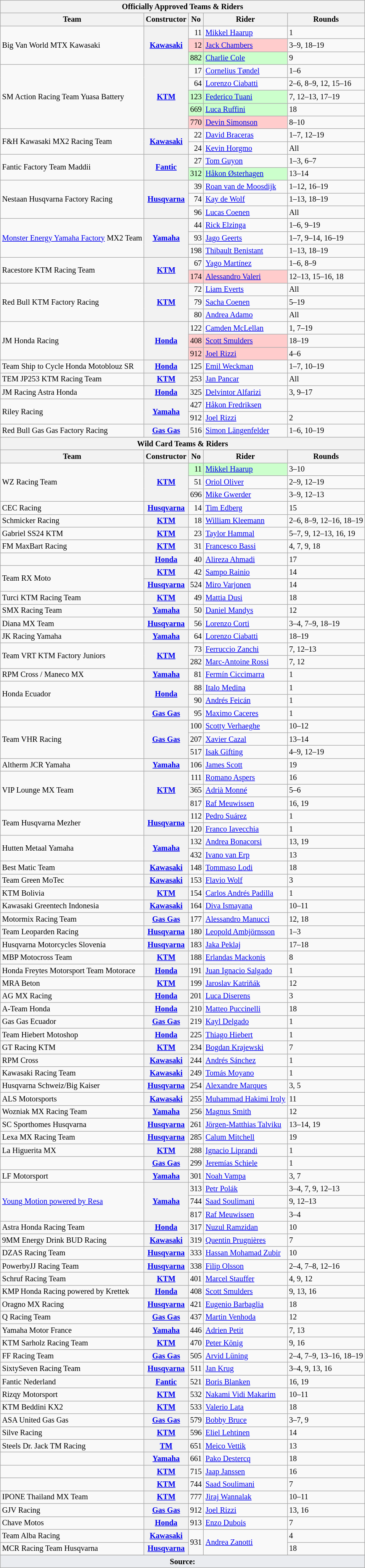<table class="wikitable" style="font-size: 85%;">
<tr>
<th colspan=5><strong>Officially Approved Teams & Riders</strong></th>
</tr>
<tr>
<th>Team</th>
<th>Constructor</th>
<th>No</th>
<th>Rider</th>
<th>Rounds</th>
</tr>
<tr>
<td rowspan=3>Big Van World MTX Kawasaki</td>
<th rowspan=3><a href='#'>Kawasaki</a></th>
<td align="right">11</td>
<td> <a href='#'>Mikkel Haarup</a></td>
<td>1</td>
</tr>
<tr>
<td style="background:#ffcccc;" align="right">12</td>
<td style="background:#ffcccc;"> <a href='#'>Jack Chambers</a></td>
<td>3–9, 18–19</td>
</tr>
<tr>
<td style="background:#ccffcc;" align="right">882</td>
<td style="background:#ccffcc;"> <a href='#'>Charlie Cole</a></td>
<td>9</td>
</tr>
<tr>
<td rowspan=5>SM Action Racing Team Yuasa Battery</td>
<th rowspan=5><a href='#'>KTM</a></th>
<td align="right">17</td>
<td> <a href='#'>Cornelius Tøndel</a></td>
<td>1–6</td>
</tr>
<tr>
<td align="right">64</td>
<td> <a href='#'>Lorenzo Ciabatti</a></td>
<td>2–6, 8–9, 12, 15–16</td>
</tr>
<tr>
<td style="background:#ccffcc;" align="right">123</td>
<td style="background:#ccffcc;"> <a href='#'>Federico Tuani</a></td>
<td>7, 12–13, 17–19</td>
</tr>
<tr>
<td style="background:#ccffcc;" align="right">669</td>
<td style="background:#ccffcc;"> <a href='#'>Luca Ruffini</a></td>
<td>18</td>
</tr>
<tr>
<td style="background:#ffcccc;" align="right">770</td>
<td style="background:#ffcccc;"> <a href='#'>Devin Simonson</a></td>
<td>8–10</td>
</tr>
<tr>
<td rowspan=2>F&H Kawasaki MX2 Racing Team</td>
<th rowspan=2><a href='#'>Kawasaki</a></th>
<td align="right">22</td>
<td> <a href='#'>David Braceras</a></td>
<td>1–7, 12–19</td>
</tr>
<tr>
<td align="right">24</td>
<td> <a href='#'>Kevin Horgmo</a></td>
<td>All</td>
</tr>
<tr>
<td rowspan=2>Fantic Factory Team Maddii</td>
<th rowspan=2><a href='#'>Fantic</a></th>
<td align="right">27</td>
<td> <a href='#'>Tom Guyon</a></td>
<td>1–3, 6–7</td>
</tr>
<tr>
<td style="background:#ccffcc;" align="right">312</td>
<td style="background:#ccffcc;"> <a href='#'>Håkon Østerhagen</a></td>
<td>13–14</td>
</tr>
<tr>
<td rowspan=3>Nestaan Husqvarna Factory Racing</td>
<th rowspan=3><a href='#'>Husqvarna</a></th>
<td align="right">39</td>
<td> <a href='#'>Roan van de Moosdijk</a></td>
<td>1–12, 16–19</td>
</tr>
<tr>
<td align="right">74</td>
<td> <a href='#'>Kay de Wolf</a></td>
<td>1–13, 18–19</td>
</tr>
<tr>
<td align="right">96</td>
<td> <a href='#'>Lucas Coenen</a></td>
<td>All</td>
</tr>
<tr>
<td rowspan=3><a href='#'>Monster Energy Yamaha Factory</a> MX2 Team</td>
<th rowspan=3><a href='#'>Yamaha</a></th>
<td align="right">44</td>
<td> <a href='#'>Rick Elzinga</a></td>
<td>1–6, 9–19</td>
</tr>
<tr>
<td align="right">93</td>
<td> <a href='#'>Jago Geerts</a></td>
<td>1–7, 9–14, 16–19</td>
</tr>
<tr>
<td align="right">198</td>
<td> <a href='#'>Thibault Benistant</a></td>
<td>1–13, 18–19</td>
</tr>
<tr>
<td rowspan=2>Racestore KTM Racing Team</td>
<th rowspan=2><a href='#'>KTM</a></th>
<td align="right">67</td>
<td> <a href='#'>Yago Martínez</a></td>
<td>1–6, 8–9</td>
</tr>
<tr>
<td style="background:#ffcccc;" align="right">174</td>
<td style="background:#ffcccc;"> <a href='#'>Alessandro Valeri</a></td>
<td>12–13, 15–16, 18</td>
</tr>
<tr>
<td rowspan=3>Red Bull KTM Factory Racing</td>
<th rowspan=3><a href='#'>KTM</a></th>
<td align="right">72</td>
<td> <a href='#'>Liam Everts</a></td>
<td>All</td>
</tr>
<tr>
<td align="right">79</td>
<td> <a href='#'>Sacha Coenen</a></td>
<td>5–19</td>
</tr>
<tr>
<td align="right">80</td>
<td> <a href='#'>Andrea Adamo</a></td>
<td>All</td>
</tr>
<tr>
<td rowspan=3>JM Honda Racing</td>
<th rowspan=3><a href='#'>Honda</a></th>
<td align="right">122</td>
<td> <a href='#'>Camden McLellan</a></td>
<td>1, 7–19</td>
</tr>
<tr>
<td style="background:#ffcccc;" align="right">408</td>
<td style="background:#ffcccc;"> <a href='#'>Scott Smulders</a></td>
<td>18–19</td>
</tr>
<tr>
<td style="background:#ffcccc;" align="right">912</td>
<td style="background:#ffcccc;"> <a href='#'>Joel Rizzi</a></td>
<td>4–6</td>
</tr>
<tr>
<td>Team Ship to Cycle Honda Motoblouz SR</td>
<th><a href='#'>Honda</a></th>
<td align="right">125</td>
<td> <a href='#'>Emil Weckman</a></td>
<td>1–7, 10–19</td>
</tr>
<tr>
<td>TEM JP253 KTM Racing Team</td>
<th><a href='#'>KTM</a></th>
<td align="right">253</td>
<td> <a href='#'>Jan Pancar</a></td>
<td>All</td>
</tr>
<tr>
<td>JM Racing Astra Honda</td>
<th><a href='#'>Honda</a></th>
<td align="right">325</td>
<td> <a href='#'>Delvintor Alfarizi</a></td>
<td>3, 9–17</td>
</tr>
<tr>
<td rowspan=2>Riley Racing</td>
<th rowspan=2><a href='#'>Yamaha</a></th>
<td align="right">427</td>
<td> <a href='#'>Håkon Fredriksen</a></td>
<td></td>
</tr>
<tr>
<td align="right">912</td>
<td> <a href='#'>Joel Rizzi</a></td>
<td>2</td>
</tr>
<tr>
<td>Red Bull Gas Gas Factory Racing</td>
<th><a href='#'>Gas Gas</a></th>
<td align="right">516</td>
<td> <a href='#'>Simon Längenfelder</a></td>
<td>1–6, 10–19</td>
</tr>
<tr>
<th colspan=5><strong>Wild Card Teams & Riders</strong></th>
</tr>
<tr>
<th>Team</th>
<th>Constructor</th>
<th>No</th>
<th>Rider</th>
<th>Rounds</th>
</tr>
<tr>
<td rowspan=3>WZ Racing Team</td>
<th rowspan=3><a href='#'>KTM</a></th>
<td style="background:#ccffcc;" align="right">11</td>
<td style="background:#ccffcc;"> <a href='#'>Mikkel Haarup</a></td>
<td>3–10</td>
</tr>
<tr>
<td align="right">51</td>
<td> <a href='#'>Oriol Oliver</a></td>
<td>2–9, 12–19</td>
</tr>
<tr>
<td align="right">696</td>
<td> <a href='#'>Mike Gwerder</a></td>
<td>3–9, 12–13</td>
</tr>
<tr>
<td>CEC Racing</td>
<th><a href='#'>Husqvarna</a></th>
<td align="right">14</td>
<td> <a href='#'>Tim Edberg</a></td>
<td>15</td>
</tr>
<tr>
<td>Schmicker Racing</td>
<th><a href='#'>KTM</a></th>
<td align="right">18</td>
<td> <a href='#'>William Kleemann</a></td>
<td>2–6, 8–9, 12–16, 18–19</td>
</tr>
<tr>
<td>Gabriel SS24 KTM</td>
<th><a href='#'>KTM</a></th>
<td align="right">23</td>
<td> <a href='#'>Taylor Hammal</a></td>
<td>5–7, 9, 12–13, 16, 19</td>
</tr>
<tr>
<td>FM MaxBart Racing</td>
<th><a href='#'>KTM</a></th>
<td align="right">31</td>
<td> <a href='#'>Francesco Bassi</a></td>
<td>4, 7, 9, 18</td>
</tr>
<tr>
<td></td>
<th><a href='#'>Honda</a></th>
<td align="right">40</td>
<td> <a href='#'>Alireza Ahmadi</a></td>
<td>17</td>
</tr>
<tr>
<td rowspan=2>Team RX Moto</td>
<th><a href='#'>KTM</a></th>
<td align="right">42</td>
<td> <a href='#'>Sampo Rainio</a></td>
<td>14</td>
</tr>
<tr>
<th><a href='#'>Husqvarna</a></th>
<td align="right">524</td>
<td> <a href='#'>Miro Varjonen</a></td>
<td>14</td>
</tr>
<tr>
<td>Turci KTM Racing Team</td>
<th><a href='#'>KTM</a></th>
<td align="right">49</td>
<td> <a href='#'>Mattia Dusi</a></td>
<td>18</td>
</tr>
<tr>
<td>SMX Racing Team</td>
<th><a href='#'>Yamaha</a></th>
<td align="right">50</td>
<td> <a href='#'>Daniel Mandys</a></td>
<td>12</td>
</tr>
<tr>
<td>Diana MX Team</td>
<th><a href='#'>Husqvarna</a></th>
<td align="right">56</td>
<td> <a href='#'>Lorenzo Corti</a></td>
<td>3–4, 7–9, 18–19</td>
</tr>
<tr>
<td>JK Racing Yamaha</td>
<th><a href='#'>Yamaha</a></th>
<td align="right">64</td>
<td> <a href='#'>Lorenzo Ciabatti</a></td>
<td>18–19</td>
</tr>
<tr>
<td rowspan=2>Team VRT KTM Factory Juniors</td>
<th rowspan=2><a href='#'>KTM</a></th>
<td align="right">73</td>
<td> <a href='#'>Ferruccio Zanchi</a></td>
<td>7, 12–13</td>
</tr>
<tr>
<td align="right">282</td>
<td> <a href='#'>Marc-Antoine Rossi</a></td>
<td>7, 12</td>
</tr>
<tr>
<td>RPM Cross / Maneco MX</td>
<th><a href='#'>Yamaha</a></th>
<td align="right">81</td>
<td> <a href='#'>Fermín Ciccimarra</a></td>
<td>1</td>
</tr>
<tr>
<td rowspan=2>Honda Ecuador</td>
<th rowspan=2><a href='#'>Honda</a></th>
<td align="right">88</td>
<td> <a href='#'>Italo Medina</a></td>
<td>1</td>
</tr>
<tr>
<td align="right">90</td>
<td> <a href='#'>Andrés Feicán</a></td>
<td>1</td>
</tr>
<tr>
<td></td>
<th><a href='#'>Gas Gas</a></th>
<td align="right">95</td>
<td> <a href='#'>Maximo Caceres</a></td>
<td>1</td>
</tr>
<tr>
<td rowspan=3>Team VHR Racing</td>
<th rowspan=3><a href='#'>Gas Gas</a></th>
<td align="right">100</td>
<td> <a href='#'>Scotty Verhaeghe</a></td>
<td>10–12</td>
</tr>
<tr>
<td align="right">207</td>
<td> <a href='#'>Xavier Cazal</a></td>
<td>13–14</td>
</tr>
<tr>
<td align="right">517</td>
<td> <a href='#'>Isak Gifting</a></td>
<td>4–9, 12–19</td>
</tr>
<tr>
<td>Altherm JCR Yamaha</td>
<th><a href='#'>Yamaha</a></th>
<td align="right">106</td>
<td> <a href='#'>James Scott</a></td>
<td>19</td>
</tr>
<tr>
<td rowspan=3>VIP Lounge MX Team</td>
<th rowspan=3><a href='#'>KTM</a></th>
<td align="right">111</td>
<td> <a href='#'>Romano Aspers</a></td>
<td>16</td>
</tr>
<tr>
<td align="right">365</td>
<td> <a href='#'>Adrià Monné</a></td>
<td>5–6</td>
</tr>
<tr>
<td align="right">817</td>
<td> <a href='#'>Raf Meuwissen</a></td>
<td>16, 19</td>
</tr>
<tr>
<td rowspan=2>Team Husqvarna Mezher</td>
<th rowspan=2><a href='#'>Husqvarna</a></th>
<td align="right">112</td>
<td> <a href='#'>Pedro Suárez</a></td>
<td>1</td>
</tr>
<tr>
<td align="right">120</td>
<td> <a href='#'>Franco Iavecchia</a></td>
<td>1</td>
</tr>
<tr>
<td rowspan=2>Hutten Metaal Yamaha</td>
<th rowspan=2><a href='#'>Yamaha</a></th>
<td align="right">132</td>
<td> <a href='#'>Andrea Bonacorsi</a></td>
<td>13, 19</td>
</tr>
<tr>
<td align="right">432</td>
<td> <a href='#'>Ivano van Erp</a></td>
<td>13</td>
</tr>
<tr>
<td>Best Matic Team</td>
<th><a href='#'>Kawasaki</a></th>
<td align="right">148</td>
<td> <a href='#'>Tommaso Lodi</a></td>
<td>18</td>
</tr>
<tr>
<td>Team Green MoTec</td>
<th><a href='#'>Kawasaki</a></th>
<td align="right">153</td>
<td> <a href='#'>Flavio Wolf</a></td>
<td>3</td>
</tr>
<tr>
<td>KTM Bolivia</td>
<th><a href='#'>KTM</a></th>
<td align="right">154</td>
<td> <a href='#'>Carlos Andrés Padilla</a></td>
<td>1</td>
</tr>
<tr>
<td>Kawasaki Greentech Indonesia</td>
<th><a href='#'>Kawasaki</a></th>
<td align="right">164</td>
<td> <a href='#'>Diva Ismayana</a></td>
<td>10–11</td>
</tr>
<tr>
<td>Motormix Racing Team</td>
<th><a href='#'>Gas Gas</a></th>
<td align="right">177</td>
<td> <a href='#'>Alessandro Manucci</a></td>
<td>12, 18</td>
</tr>
<tr>
<td>Team Leoparden Racing</td>
<th><a href='#'>Husqvarna</a></th>
<td align="right">180</td>
<td> <a href='#'>Leopold Ambjörnsson</a></td>
<td>1–3</td>
</tr>
<tr>
<td>Husqvarna Motorcycles Slovenia</td>
<th><a href='#'>Husqvarna</a></th>
<td align="right">183</td>
<td> <a href='#'>Jaka Peklaj</a></td>
<td>17–18</td>
</tr>
<tr>
<td>MBP Motocross Team</td>
<th><a href='#'>KTM</a></th>
<td align="right">188</td>
<td> <a href='#'>Erlandas Mackonis</a></td>
<td>8</td>
</tr>
<tr>
<td>Honda Freytes Motorsport Team Motorace</td>
<th><a href='#'>Honda</a></th>
<td align="right">191</td>
<td> <a href='#'>Juan Ignacio Salgado</a></td>
<td>1</td>
</tr>
<tr>
<td>MRA Beton</td>
<th><a href='#'>KTM</a></th>
<td align="right">199</td>
<td> <a href='#'>Jaroslav Katriňák</a></td>
<td>12</td>
</tr>
<tr>
<td>AG MX Racing</td>
<th><a href='#'>Honda</a></th>
<td align="right">201</td>
<td> <a href='#'>Luca Diserens</a></td>
<td>3</td>
</tr>
<tr>
<td>A-Team Honda</td>
<th><a href='#'>Honda</a></th>
<td align="right">210</td>
<td> <a href='#'>Matteo Puccinelli</a></td>
<td>18</td>
</tr>
<tr>
<td>Gas Gas Ecuador</td>
<th><a href='#'>Gas Gas</a></th>
<td align="right">219</td>
<td> <a href='#'>Kayl Delgado</a></td>
<td>1</td>
</tr>
<tr>
<td>Team Hiebert Motoshop</td>
<th><a href='#'>Honda</a></th>
<td align="right">225</td>
<td> <a href='#'>Thiago Hiebert</a></td>
<td>1</td>
</tr>
<tr>
<td>GT Racing KTM</td>
<th><a href='#'>KTM</a></th>
<td align="right">234</td>
<td> <a href='#'>Bogdan Krajewski</a></td>
<td>7</td>
</tr>
<tr>
<td>RPM Cross</td>
<th><a href='#'>Kawasaki</a></th>
<td align="right">244</td>
<td> <a href='#'>Andrés Sánchez</a></td>
<td>1</td>
</tr>
<tr>
<td>Kawasaki Racing Team</td>
<th><a href='#'>Kawasaki</a></th>
<td align="right">249</td>
<td> <a href='#'>Tomás Moyano</a></td>
<td>1</td>
</tr>
<tr>
<td>Husqvarna Schweiz/Big Kaiser</td>
<th><a href='#'>Husqvarna</a></th>
<td align="right">254</td>
<td> <a href='#'>Alexandre Marques</a></td>
<td>3, 5</td>
</tr>
<tr>
<td>ALS Motorsports</td>
<th><a href='#'>Kawasaki</a></th>
<td align="right">255</td>
<td> <a href='#'>Muhammad Hakimi Iroly</a></td>
<td>11</td>
</tr>
<tr>
<td>Wozniak MX Racing Team</td>
<th><a href='#'>Yamaha</a></th>
<td align="right">256</td>
<td> <a href='#'>Magnus Smith</a></td>
<td>12</td>
</tr>
<tr>
<td>SC Sporthomes Husqvarna</td>
<th><a href='#'>Husqvarna</a></th>
<td align="right">261</td>
<td> <a href='#'>Jörgen-Matthias Talviku</a></td>
<td>13–14, 19</td>
</tr>
<tr>
<td>Lexa MX Racing Team</td>
<th><a href='#'>Husqvarna</a></th>
<td align="right">285</td>
<td> <a href='#'>Calum Mitchell</a></td>
<td>19</td>
</tr>
<tr>
<td>La Higuerita MX</td>
<th><a href='#'>KTM</a></th>
<td align="right">288</td>
<td> <a href='#'>Ignacio Liprandi</a></td>
<td>1</td>
</tr>
<tr>
<td></td>
<th><a href='#'>Gas Gas</a></th>
<td align="right">299</td>
<td> <a href='#'>Jeremías Schiele</a></td>
<td>1</td>
</tr>
<tr>
<td>LF Motorsport</td>
<th><a href='#'>Yamaha</a></th>
<td align="right">301</td>
<td> <a href='#'>Noah Vampa</a></td>
<td>3, 7</td>
</tr>
<tr>
<td rowspan=3><a href='#'>Young Motion powered by Resa</a></td>
<th rowspan=3><a href='#'>Yamaha</a></th>
<td align="right">313</td>
<td> <a href='#'>Petr Polák</a></td>
<td>3–4, 7, 9, 12–13</td>
</tr>
<tr>
<td align="right">744</td>
<td> <a href='#'>Saad Soulimani</a></td>
<td>9, 12–13</td>
</tr>
<tr>
<td align="right">817</td>
<td> <a href='#'>Raf Meuwissen</a></td>
<td>3–4</td>
</tr>
<tr>
<td>Astra Honda Racing Team</td>
<th><a href='#'>Honda</a></th>
<td align="right">317</td>
<td> <a href='#'>Nuzul Ramzidan</a></td>
<td>10</td>
</tr>
<tr>
<td>9MM Energy Drink BUD Racing</td>
<th><a href='#'>Kawasaki</a></th>
<td align="right">319</td>
<td> <a href='#'>Quentin Prugnières</a></td>
<td>7</td>
</tr>
<tr>
<td>DZAS Racing Team</td>
<th><a href='#'>Husqvarna</a></th>
<td align="right">333</td>
<td> <a href='#'>Hassan Mohamad Zubir</a></td>
<td>10</td>
</tr>
<tr>
<td>PowerbyJJ Racing Team</td>
<th><a href='#'>Husqvarna</a></th>
<td align="right">338</td>
<td> <a href='#'>Filip Olsson</a></td>
<td>2–4, 7–8, 12–16</td>
</tr>
<tr>
<td>Schruf Racing Team</td>
<th><a href='#'>KTM</a></th>
<td align="right">401</td>
<td> <a href='#'>Marcel Stauffer</a></td>
<td>4, 9, 12</td>
</tr>
<tr>
<td>KMP Honda Racing powered by Krettek</td>
<th><a href='#'>Honda</a></th>
<td align="right">408</td>
<td> <a href='#'>Scott Smulders</a></td>
<td>9, 13, 16</td>
</tr>
<tr>
<td>Oragno MX Racing</td>
<th><a href='#'>Husqvarna</a></th>
<td align="right">421</td>
<td> <a href='#'>Eugenio Barbaglia</a></td>
<td>18</td>
</tr>
<tr>
<td>Q Racing Team</td>
<th><a href='#'>Gas Gas</a></th>
<td align="right">437</td>
<td> <a href='#'>Martin Venhoda</a></td>
<td>12</td>
</tr>
<tr>
<td>Yamaha Motor France</td>
<th><a href='#'>Yamaha</a></th>
<td align="right">446</td>
<td> <a href='#'>Adrien Petit</a></td>
<td>7, 13</td>
</tr>
<tr>
<td>KTM Sarholz Racing Team</td>
<th><a href='#'>KTM</a></th>
<td align="right">470</td>
<td> <a href='#'>Peter König</a></td>
<td>9, 16</td>
</tr>
<tr>
<td>FF Racing Team</td>
<th><a href='#'>Gas Gas</a></th>
<td align="right">505</td>
<td> <a href='#'>Arvid Lüning</a></td>
<td>2–4, 7–9, 13–16, 18–19</td>
</tr>
<tr>
<td>SixtySeven Racing Team</td>
<th><a href='#'>Husqvarna</a></th>
<td align="right">511</td>
<td> <a href='#'>Jan Krug</a></td>
<td>3–4, 9, 13, 16</td>
</tr>
<tr>
<td>Fantic Nederland</td>
<th><a href='#'>Fantic</a></th>
<td align="right">521</td>
<td> <a href='#'>Boris Blanken</a></td>
<td>16, 19</td>
</tr>
<tr>
<td>Rizqy Motorsport</td>
<th><a href='#'>KTM</a></th>
<td align="right">532</td>
<td> <a href='#'>Nakami Vidi Makarim</a></td>
<td>10–11</td>
</tr>
<tr>
<td>KTM Beddini KX2</td>
<th><a href='#'>KTM</a></th>
<td align="right">533</td>
<td> <a href='#'>Valerio Lata</a></td>
<td>18</td>
</tr>
<tr>
<td>ASA United Gas Gas</td>
<th><a href='#'>Gas Gas</a></th>
<td align="right">579</td>
<td> <a href='#'>Bobby Bruce</a></td>
<td>3–7, 9</td>
</tr>
<tr>
<td>Silve Racing</td>
<th><a href='#'>KTM</a></th>
<td align="right">596</td>
<td> <a href='#'>Eliel Lehtinen</a></td>
<td>14</td>
</tr>
<tr>
<td>Steels Dr. Jack TM Racing</td>
<th><a href='#'>TM</a></th>
<td align="right">651</td>
<td> <a href='#'>Meico Vettik</a></td>
<td>13</td>
</tr>
<tr>
<td></td>
<th><a href='#'>Yamaha</a></th>
<td align="right">661</td>
<td> <a href='#'>Pako Destercq</a></td>
<td>18</td>
</tr>
<tr>
<td></td>
<th><a href='#'>KTM</a></th>
<td align="right">715</td>
<td> <a href='#'>Jaap Janssen</a></td>
<td>16</td>
</tr>
<tr>
<td></td>
<th><a href='#'>KTM</a></th>
<td align="right">744</td>
<td> <a href='#'>Saad Soulimani</a></td>
<td>7</td>
</tr>
<tr>
<td>IPONE Thailand MX Team</td>
<th><a href='#'>KTM</a></th>
<td align="right">777</td>
<td> <a href='#'>Jiraj Wannalak</a></td>
<td>10–11</td>
</tr>
<tr>
<td>GJV Racing</td>
<th><a href='#'>Gas Gas</a></th>
<td align="right">912</td>
<td> <a href='#'>Joel Rizzi</a></td>
<td>13, 16</td>
</tr>
<tr>
<td>Chave Motos</td>
<th><a href='#'>Honda</a></th>
<td align="right">913</td>
<td> <a href='#'>Enzo Dubois</a></td>
<td>7</td>
</tr>
<tr>
<td>Team Alba Racing</td>
<th><a href='#'>Kawasaki</a></th>
<td rowspan=2 align="right">931</td>
<td rowspan=2> <a href='#'>Andrea Zanotti</a></td>
<td>4</td>
</tr>
<tr>
<td>MCR Racing Team Husqvarna</td>
<th><a href='#'>Husqvarna</a></th>
<td>18</td>
</tr>
<tr>
</tr>
<tr class="sortbottom">
<td colspan=5 align="bottom" style="background-color:#EAECF0; text-align:center"><strong>Source:</strong></td>
</tr>
</table>
